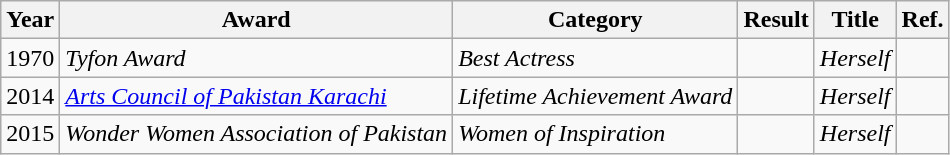<table class="wikitable">
<tr>
<th>Year</th>
<th>Award</th>
<th>Category</th>
<th>Result</th>
<th>Title</th>
<th>Ref.</th>
</tr>
<tr>
<td>1970</td>
<td><em>Tyfon Award</em></td>
<td><em>Best Actress</em></td>
<td></td>
<td><em>Herself</em></td>
<td></td>
</tr>
<tr>
<td>2014</td>
<td><em><a href='#'>Arts Council of Pakistan Karachi</a></em></td>
<td><em>Lifetime Achievement Award</em></td>
<td></td>
<td><em>Herself</em></td>
<td></td>
</tr>
<tr>
<td>2015</td>
<td><em>Wonder Women Association of Pakistan</em></td>
<td><em>Women of Inspiration</em></td>
<td></td>
<td><em>Herself</em></td>
<td></td>
</tr>
</table>
